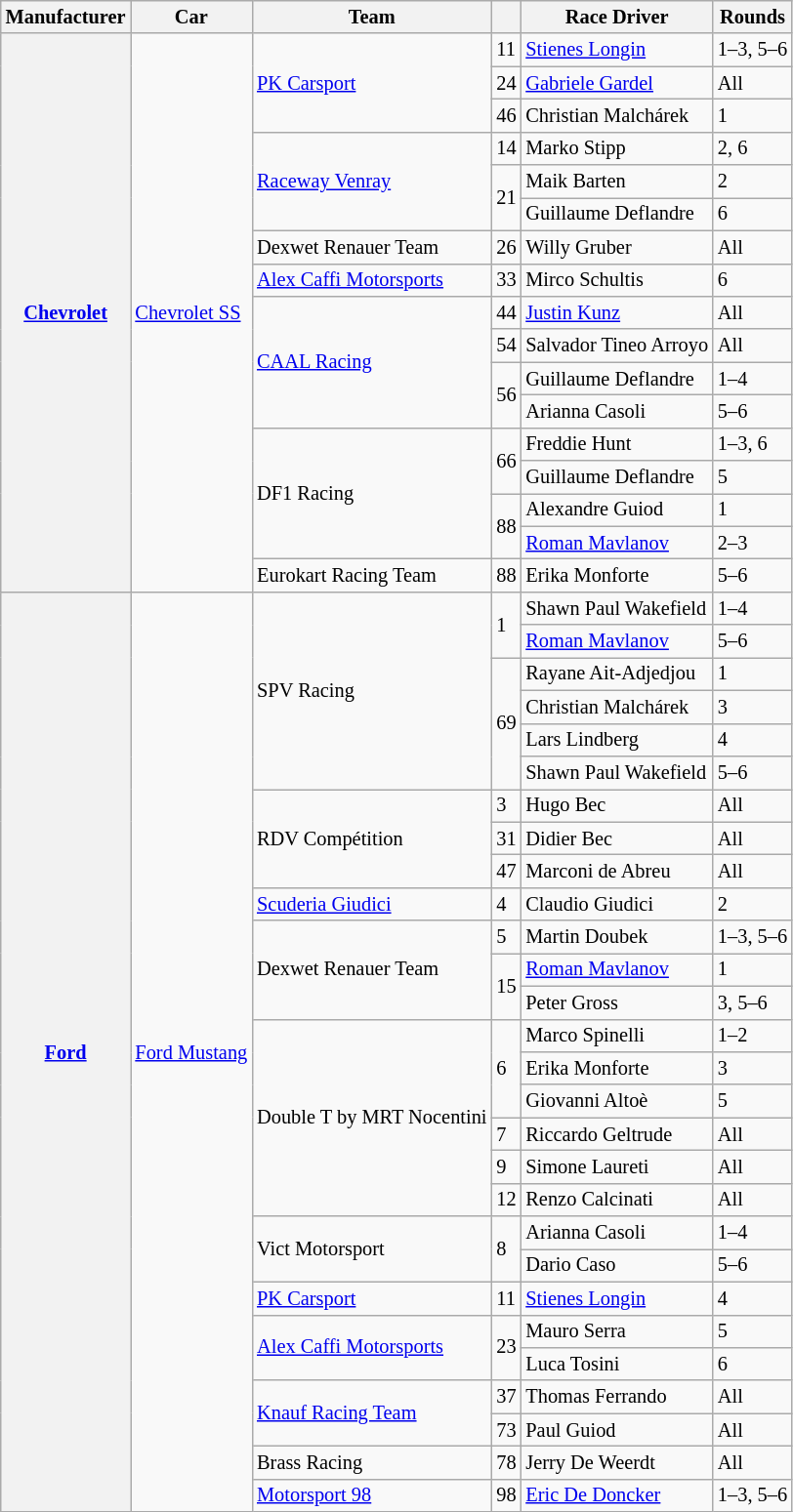<table class="wikitable" style="font-size: 85%">
<tr>
<th>Manufacturer</th>
<th>Car</th>
<th>Team</th>
<th></th>
<th>Race Driver</th>
<th>Rounds</th>
</tr>
<tr>
<th rowspan=17><a href='#'>Chevrolet</a></th>
<td rowspan=17><a href='#'>Chevrolet SS</a></td>
<td rowspan=3> <a href='#'>PK Carsport</a></td>
<td>11</td>
<td> <a href='#'>Stienes Longin</a></td>
<td>1–3, 5–6</td>
</tr>
<tr>
<td>24</td>
<td> <a href='#'>Gabriele Gardel</a></td>
<td>All</td>
</tr>
<tr>
<td>46</td>
<td> Christian Malchárek</td>
<td>1</td>
</tr>
<tr>
<td rowspan=3> <a href='#'>Raceway Venray</a></td>
<td>14</td>
<td> Marko Stipp</td>
<td>2, 6</td>
</tr>
<tr>
<td rowspan=2>21</td>
<td> Maik Barten</td>
<td>2</td>
</tr>
<tr>
<td> Guillaume Deflandre</td>
<td>6</td>
</tr>
<tr>
<td> Dexwet Renauer Team</td>
<td>26</td>
<td> Willy Gruber</td>
<td>All</td>
</tr>
<tr>
<td> <a href='#'>Alex Caffi Motorsports</a></td>
<td>33</td>
<td> Mirco Schultis</td>
<td>6</td>
</tr>
<tr>
<td rowspan=4> <a href='#'>CAAL Racing</a></td>
<td>44</td>
<td> <a href='#'>Justin Kunz</a></td>
<td>All</td>
</tr>
<tr>
<td>54</td>
<td> Salvador Tineo Arroyo</td>
<td>All</td>
</tr>
<tr>
<td rowspan=2>56</td>
<td> Guillaume Deflandre</td>
<td>1–4</td>
</tr>
<tr>
<td> Arianna Casoli</td>
<td>5–6</td>
</tr>
<tr>
<td rowspan=4> DF1 Racing</td>
<td rowspan=2>66</td>
<td> Freddie Hunt</td>
<td>1–3, 6</td>
</tr>
<tr>
<td> Guillaume Deflandre</td>
<td>5</td>
</tr>
<tr>
<td rowspan=2>88</td>
<td> Alexandre Guiod</td>
<td>1</td>
</tr>
<tr>
<td> <a href='#'>Roman Mavlanov</a></td>
<td>2–3</td>
</tr>
<tr>
<td> Eurokart Racing Team</td>
<td>88</td>
<td> Erika Monforte</td>
<td>5–6</td>
</tr>
<tr>
<th rowspan=28><a href='#'>Ford</a></th>
<td rowspan=28><a href='#'>Ford Mustang</a></td>
<td rowspan=6> SPV Racing</td>
<td rowspan=2>1</td>
<td> Shawn Paul Wakefield</td>
<td>1–4</td>
</tr>
<tr>
<td> <a href='#'>Roman Mavlanov</a></td>
<td>5–6</td>
</tr>
<tr>
<td rowspan=4>69</td>
<td> Rayane Ait-Adjedjou</td>
<td>1</td>
</tr>
<tr>
<td> Christian Malchárek</td>
<td>3</td>
</tr>
<tr>
<td> Lars Lindberg</td>
<td>4</td>
</tr>
<tr>
<td> Shawn Paul Wakefield</td>
<td>5–6</td>
</tr>
<tr>
<td rowspan=3> RDV Compétition</td>
<td>3</td>
<td> Hugo Bec</td>
<td>All</td>
</tr>
<tr>
<td>31</td>
<td> Didier Bec</td>
<td>All</td>
</tr>
<tr>
<td>47</td>
<td> Marconi de Abreu</td>
<td>All</td>
</tr>
<tr>
<td> <a href='#'>Scuderia Giudici</a></td>
<td>4</td>
<td> Claudio Giudici</td>
<td>2</td>
</tr>
<tr>
<td rowspan=3> Dexwet Renauer Team</td>
<td>5</td>
<td> Martin Doubek</td>
<td>1–3, 5–6</td>
</tr>
<tr>
<td rowspan=2>15</td>
<td> <a href='#'>Roman Mavlanov</a></td>
<td>1</td>
</tr>
<tr>
<td> Peter Gross</td>
<td>3, 5–6</td>
</tr>
<tr>
<td rowspan=6> Double T by MRT Nocentini</td>
<td rowspan=3>6</td>
<td> Marco Spinelli</td>
<td>1–2</td>
</tr>
<tr>
<td> Erika Monforte</td>
<td>3</td>
</tr>
<tr>
<td> Giovanni Altoè</td>
<td>5</td>
</tr>
<tr>
<td>7</td>
<td> Riccardo Geltrude</td>
<td>All</td>
</tr>
<tr>
<td>9</td>
<td> Simone Laureti</td>
<td>All</td>
</tr>
<tr>
<td>12</td>
<td> Renzo Calcinati</td>
<td>All</td>
</tr>
<tr>
<td rowspan=2> Vict Motorsport</td>
<td rowspan=2>8</td>
<td> Arianna Casoli</td>
<td>1–4</td>
</tr>
<tr>
<td> Dario Caso</td>
<td>5–6</td>
</tr>
<tr>
<td> <a href='#'>PK Carsport</a></td>
<td>11</td>
<td> <a href='#'>Stienes Longin</a></td>
<td>4</td>
</tr>
<tr>
<td rowspan=2> <a href='#'>Alex Caffi Motorsports</a></td>
<td rowspan=2>23</td>
<td> Mauro Serra</td>
<td>5</td>
</tr>
<tr>
<td> Luca Tosini</td>
<td>6</td>
</tr>
<tr>
<td rowspan=2> <a href='#'>Knauf Racing Team</a></td>
<td>37</td>
<td> Thomas Ferrando</td>
<td>All</td>
</tr>
<tr>
<td>73</td>
<td> Paul Guiod</td>
<td>All</td>
</tr>
<tr>
<td> Brass Racing</td>
<td>78</td>
<td> Jerry De Weerdt</td>
<td>All</td>
</tr>
<tr>
<td> <a href='#'>Motorsport 98</a></td>
<td>98</td>
<td> <a href='#'>Eric De Doncker</a></td>
<td>1–3, 5–6</td>
</tr>
</table>
